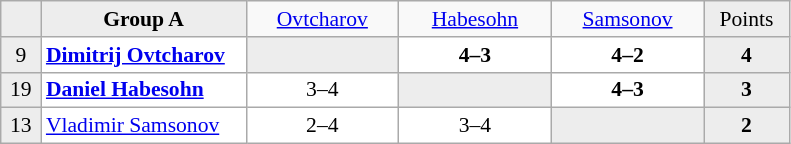<table class="wikitable" style="font-size:90%">
<tr style="text-align:center;">
<td style="background-color:#ededed;" width="20"></td>
<td style="background-color:#ededed;" width="130" style="text-align:center;"><strong>Group A</strong></td>
<td width="95"> <a href='#'>Ovtcharov</a></td>
<td width="95"> <a href='#'>Habesohn</a></td>
<td width="95"> <a href='#'>Samsonov</a></td>
<td style="background-color:#ededed;" width="50">Points</td>
</tr>
<tr style="text-align:center;background-color:#ffffff;">
<td style="background-color:#ededed;">9</td>
<td style="text-align:left;"> <strong><a href='#'>Dimitrij Ovtcharov</a></strong></td>
<td style="background-color:#ededed;"></td>
<td><strong>4–3</strong></td>
<td><strong>4–2</strong></td>
<td style="background-color:#ededed;"><strong>4</strong></td>
</tr>
<tr style="text-align:center;background-color:#ffffff;">
<td style="background-color:#ededed;">19</td>
<td style="text-align:left;"> <strong><a href='#'>Daniel Habesohn</a></strong></td>
<td>3–4</td>
<td style="background-color:#ededed;"></td>
<td><strong>4–3</strong></td>
<td style="background-color:#ededed;"><strong>3</strong></td>
</tr>
<tr style="text-align:center;background-color:#ffffff;">
<td style="background-color:#ededed;">13</td>
<td style="text-align:left;"> <a href='#'>Vladimir Samsonov</a></td>
<td>2–4</td>
<td>3–4</td>
<td style="background-color:#ededed;"></td>
<td style="background-color:#ededed;"><strong>2</strong></td>
</tr>
</table>
